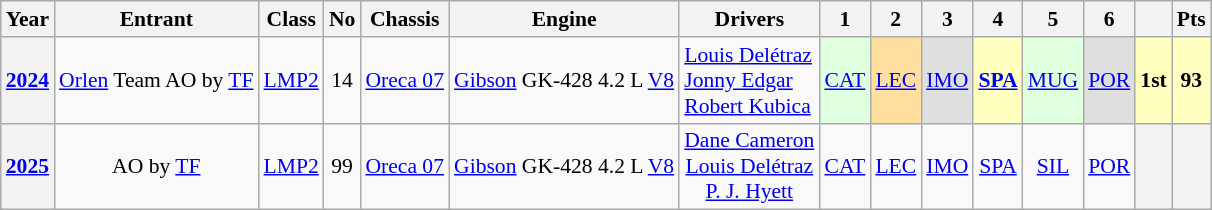<table class="wikitable" style="font-size: 90%; text-align:center">
<tr>
<th>Year</th>
<th>Entrant</th>
<th>Class</th>
<th>No</th>
<th>Chassis</th>
<th>Engine</th>
<th>Drivers</th>
<th>1</th>
<th>2</th>
<th>3</th>
<th>4</th>
<th>5</th>
<th>6</th>
<th></th>
<th>Pts</th>
</tr>
<tr>
<th><a href='#'>2024</a></th>
<td> <a href='#'>Orlen</a> Team AO by <a href='#'>TF</a></td>
<td><a href='#'>LMP2</a></td>
<td>14</td>
<td><a href='#'>Oreca 07</a></td>
<td><a href='#'>Gibson</a> GK-428 4.2 L <a href='#'>V8</a></td>
<td align="left"> <a href='#'>Louis Delétraz</a><br> <a href='#'>Jonny Edgar</a><br> <a href='#'>Robert Kubica</a></td>
<td style="background:#DFFFDF;"><a href='#'>CAT</a><br></td>
<td style="background:#FFDF9F;"><a href='#'>LEC</a><br></td>
<td style="background:#DFDFDF;"><a href='#'>IMO</a><br></td>
<td style="background:#FFFFBF;"><strong><a href='#'>SPA</a><br></strong></td>
<td style="background:#DFFFDF;"><a href='#'>MUG</a><br></td>
<td style="background:#DFDFDF;"><a href='#'>POR</a><br></td>
<th style="background:#FFFFBF;">1st</th>
<th style="background:#FFFFBF;">93</th>
</tr>
<tr>
<th><a href='#'>2025</a></th>
<td> AO by <a href='#'>TF</a></td>
<td><a href='#'>LMP2</a></td>
<td>99</td>
<td><a href='#'>Oreca 07</a></td>
<td><a href='#'>Gibson</a> GK-428 4.2 L <a href='#'>V8</a></td>
<td> <a href='#'>Dane Cameron</a><br> <a href='#'>Louis Delétraz</a><br> <a href='#'>P. J. Hyett</a></td>
<td><a href='#'>CAT</a></td>
<td><a href='#'>LEC</a></td>
<td><a href='#'>IMO</a></td>
<td><a href='#'>SPA</a></td>
<td><a href='#'>SIL</a></td>
<td><a href='#'>POR</a></td>
<th></th>
<th></th>
</tr>
</table>
